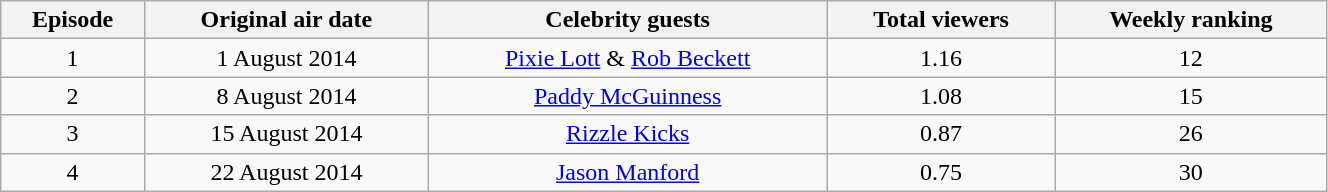<table class="wikitable" style="text-align:center; width:70%;">
<tr>
<th>Episode</th>
<th>Original air date</th>
<th>Celebrity guests</th>
<th>Total viewers<br></th>
<th>Weekly ranking<br></th>
</tr>
<tr>
<td>1</td>
<td>1 August 2014</td>
<td><a href='#'>Pixie Lott</a> & <a href='#'>Rob Beckett</a></td>
<td>1.16</td>
<td>12</td>
</tr>
<tr>
<td>2</td>
<td>8 August 2014</td>
<td><a href='#'>Paddy McGuinness</a></td>
<td>1.08</td>
<td>15</td>
</tr>
<tr>
<td>3</td>
<td>15 August 2014</td>
<td><a href='#'>Rizzle Kicks</a></td>
<td>0.87</td>
<td>26</td>
</tr>
<tr>
<td>4</td>
<td>22 August 2014</td>
<td><a href='#'>Jason Manford</a></td>
<td>0.75</td>
<td>30</td>
</tr>
</table>
